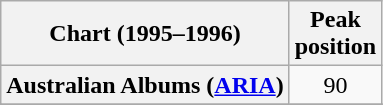<table class="wikitable sortable plainrowheaders" style="text-align:center">
<tr>
<th scope="col">Chart (1995–1996)</th>
<th scope="col">Peak<br>position</th>
</tr>
<tr>
<th scope="row">Australian Albums (<a href='#'>ARIA</a>)</th>
<td>90</td>
</tr>
<tr>
</tr>
<tr>
</tr>
</table>
